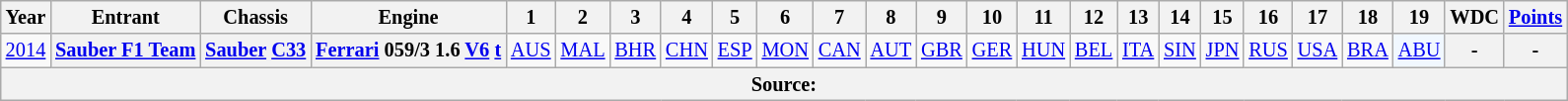<table class="wikitable" style="font-size: 85%; text-align: center">
<tr>
<th>Year</th>
<th>Entrant</th>
<th>Chassis</th>
<th>Engine</th>
<th>1</th>
<th>2</th>
<th>3</th>
<th>4</th>
<th>5</th>
<th>6</th>
<th>7</th>
<th>8</th>
<th>9</th>
<th>10</th>
<th>11</th>
<th>12</th>
<th>13</th>
<th>14</th>
<th>15</th>
<th>16</th>
<th>17</th>
<th>18</th>
<th>19</th>
<th>WDC</th>
<th><a href='#'>Points</a></th>
</tr>
<tr>
<td><a href='#'>2014</a></td>
<th nowrap><a href='#'>Sauber F1 Team</a></th>
<th nowrap><a href='#'>Sauber</a> <a href='#'>C33</a></th>
<th nowrap><a href='#'>Ferrari</a> 059/3 1.6 <a href='#'>V6</a> <a href='#'>t</a></th>
<td><a href='#'>AUS</a></td>
<td><a href='#'>MAL</a></td>
<td><a href='#'>BHR</a></td>
<td><a href='#'>CHN</a></td>
<td><a href='#'>ESP</a></td>
<td><a href='#'>MON</a></td>
<td><a href='#'>CAN</a></td>
<td><a href='#'>AUT</a></td>
<td><a href='#'>GBR</a></td>
<td><a href='#'>GER</a></td>
<td><a href='#'>HUN</a></td>
<td><a href='#'>BEL</a></td>
<td><a href='#'>ITA</a></td>
<td><a href='#'>SIN</a></td>
<td><a href='#'>JPN</a></td>
<td><a href='#'>RUS</a></td>
<td><a href='#'>USA</a></td>
<td><a href='#'>BRA</a></td>
<td style="background:#F1F8FF;"><a href='#'>ABU</a><br></td>
<th>-</th>
<th>-</th>
</tr>
<tr>
<th colspan="25">Source:</th>
</tr>
</table>
